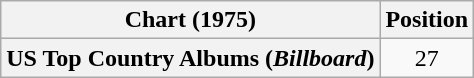<table class="wikitable plainrowheaders" style="text-align:center">
<tr>
<th scope="col">Chart (1975)</th>
<th scope="col">Position</th>
</tr>
<tr>
<th scope="row">US Top Country Albums (<em>Billboard</em>)</th>
<td>27</td>
</tr>
</table>
